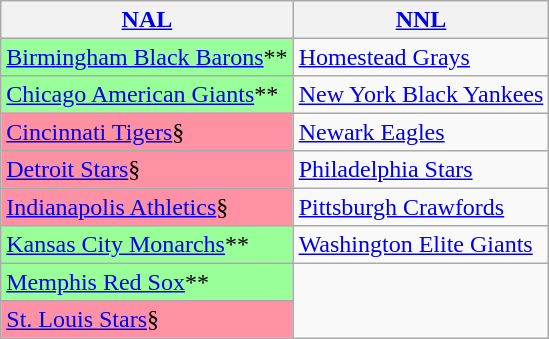<table class="wikitable" style="font-size:100%;line-height:1.1;">
<tr>
<th><a href='#'>NAL</a></th>
<th><a href='#'>NNL</a></th>
</tr>
<tr>
<td style="background-color: #99FF99;"><a href='#'>Birmingham Black Barons</a>**</td>
<td><a href='#'>Homestead Grays</a></td>
</tr>
<tr>
<td style="background-color: #99FF99;"><a href='#'>Chicago American Giants</a>**</td>
<td><a href='#'>New York Black Yankees</a></td>
</tr>
<tr>
<td style="background-color: #FF91A4;"><a href='#'>Cincinnati Tigers</a>§</td>
<td><a href='#'>Newark Eagles</a></td>
</tr>
<tr>
<td style="background-color: #FF91A4;"><a href='#'>Detroit Stars</a>§</td>
<td><a href='#'>Philadelphia Stars</a></td>
</tr>
<tr>
<td style="background-color: #FF91A4;"><a href='#'>Indianapolis Athletics</a>§</td>
<td><a href='#'>Pittsburgh Crawfords</a></td>
</tr>
<tr>
<td style="background-color: #99FF99;"><a href='#'>Kansas City Monarchs</a>**</td>
<td><a href='#'>Washington Elite Giants</a></td>
</tr>
<tr>
<td style="background-color: #99FF99;"><a href='#'>Memphis Red Sox</a>**</td>
<td rowspan="2"> </td>
</tr>
<tr>
<td style="background-color: #FF91A4;"><a href='#'>St. Louis Stars</a>§</td>
</tr>
</table>
